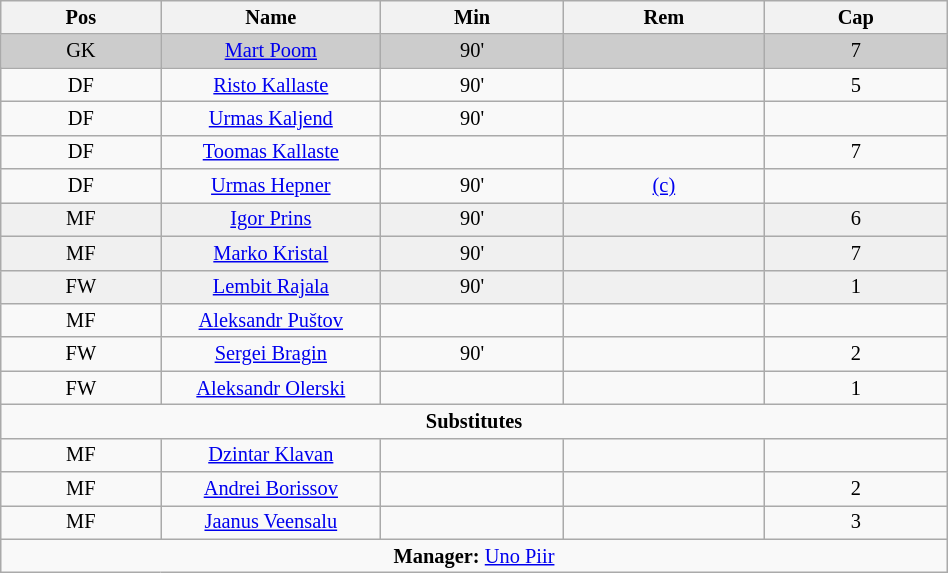<table class="wikitable collapsible collapsed" align="center" style="font-size:85%; text-align:center;" width="50%">
<tr>
<th>Pos</th>
<th width=140>Name</th>
<th>Min</th>
<th>Rem</th>
<th>Cap</th>
</tr>
<tr bgcolor="cccccc">
<td>GK</td>
<td><a href='#'>Mart Poom</a></td>
<td>90'</td>
<td></td>
<td>7</td>
</tr>
<tr>
<td>DF</td>
<td><a href='#'>Risto Kallaste</a></td>
<td>90'</td>
<td></td>
<td>5</td>
</tr>
<tr>
<td>DF</td>
<td><a href='#'>Urmas Kaljend</a></td>
<td>90'</td>
<td></td>
<td></td>
</tr>
<tr>
<td>DF</td>
<td><a href='#'>Toomas Kallaste</a></td>
<td></td>
<td></td>
<td>7</td>
</tr>
<tr>
<td>DF</td>
<td><a href='#'>Urmas Hepner</a></td>
<td>90'</td>
<td><a href='#'>(c)</a></td>
<td></td>
</tr>
<tr bgcolor="#F0F0F0">
<td>MF</td>
<td><a href='#'>Igor Prins</a></td>
<td>90'</td>
<td></td>
<td>6</td>
</tr>
<tr bgcolor="#F0F0F0">
<td>MF</td>
<td><a href='#'>Marko Kristal</a></td>
<td>90'</td>
<td></td>
<td>7</td>
</tr>
<tr bgcolor="#F0F0F0">
<td>FW</td>
<td><a href='#'>Lembit Rajala</a></td>
<td>90'</td>
<td></td>
<td>1</td>
</tr>
<tr>
<td>MF</td>
<td><a href='#'>Aleksandr Puštov</a></td>
<td></td>
<td></td>
<td></td>
</tr>
<tr>
<td>FW</td>
<td><a href='#'>Sergei Bragin</a></td>
<td>90'</td>
<td></td>
<td>2</td>
</tr>
<tr>
<td>FW</td>
<td><a href='#'>Aleksandr Olerski</a></td>
<td></td>
<td></td>
<td>1</td>
</tr>
<tr>
<td colspan=5 align=center><strong>Substitutes</strong></td>
</tr>
<tr>
<td>MF</td>
<td><a href='#'>Dzintar Klavan</a></td>
<td></td>
<td></td>
<td></td>
</tr>
<tr>
<td>MF</td>
<td><a href='#'>Andrei Borissov</a></td>
<td></td>
<td></td>
<td>2</td>
</tr>
<tr>
<td>MF</td>
<td><a href='#'>Jaanus Veensalu</a></td>
<td></td>
<td></td>
<td>3</td>
</tr>
<tr>
<td colspan=5 align=center><strong>Manager:</strong>  <a href='#'>Uno Piir</a></td>
</tr>
</table>
